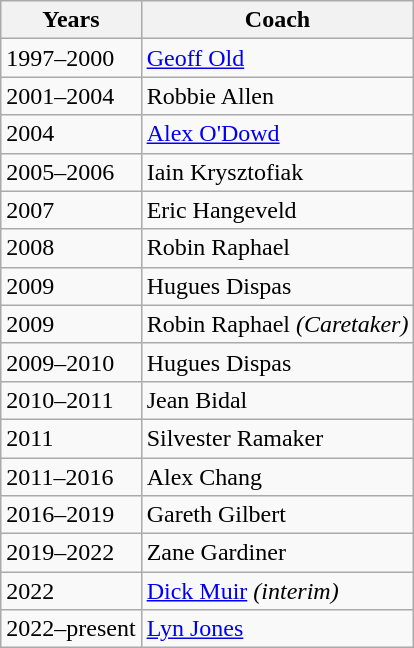<table class=wikitable>
<tr>
<th>Years</th>
<th>Coach</th>
</tr>
<tr>
<td>1997–2000</td>
<td> <a href='#'>Geoff Old</a></td>
</tr>
<tr>
<td>2001–2004</td>
<td> Robbie Allen</td>
</tr>
<tr>
<td>2004</td>
<td> <a href='#'>Alex O'Dowd</a></td>
</tr>
<tr>
<td>2005–2006</td>
<td> Iain Krysztofiak</td>
</tr>
<tr>
<td>2007</td>
<td> Eric Hangeveld</td>
</tr>
<tr>
<td>2008</td>
<td> Robin Raphael</td>
</tr>
<tr>
<td>2009</td>
<td> Hugues Dispas</td>
</tr>
<tr>
<td>2009</td>
<td> Robin Raphael <em>(Caretaker)</em></td>
</tr>
<tr>
<td>2009–2010</td>
<td> Hugues Dispas</td>
</tr>
<tr>
<td>2010–2011</td>
<td> Jean Bidal</td>
</tr>
<tr>
<td>2011</td>
<td> Silvester Ramaker</td>
</tr>
<tr>
<td>2011–2016</td>
<td> Alex Chang</td>
</tr>
<tr>
<td>2016–2019</td>
<td> Gareth Gilbert</td>
</tr>
<tr>
<td>2019–2022</td>
<td> Zane Gardiner</td>
</tr>
<tr>
<td>2022</td>
<td> <a href='#'>Dick Muir</a> <em>(interim)</em></td>
</tr>
<tr>
<td>2022–present</td>
<td> <a href='#'>Lyn Jones</a></td>
</tr>
</table>
